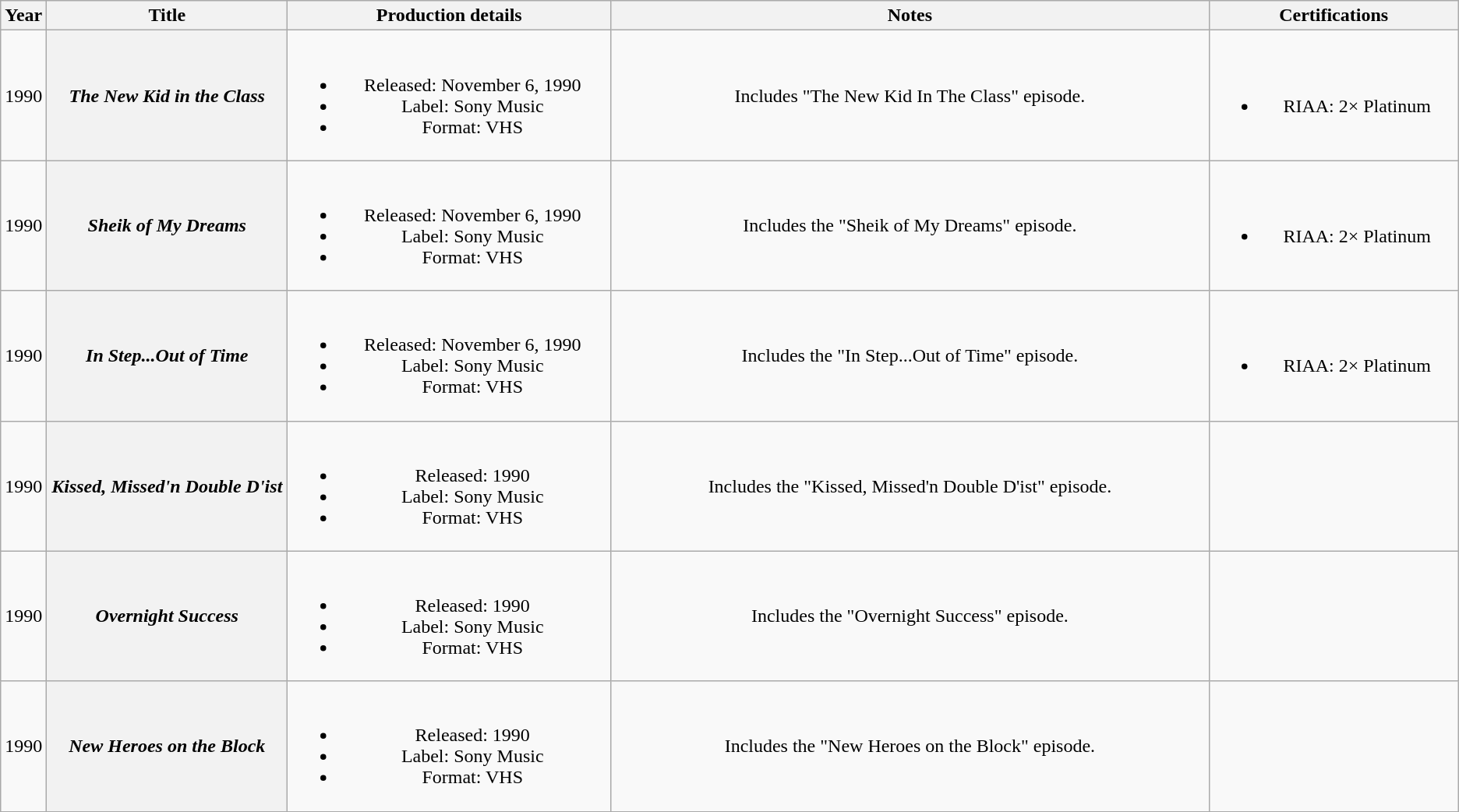<table class="wikitable sortable plainrowheaders" style="text-align:center;">
<tr>
<th scope="col" style="width:2em;">Year</th>
<th scope="col" style="width:15em;">Title</th>
<th scope="col" style="width:20em;" class="unsortable">Production details</th>
<th scope="col" style="width:40em;" class="unsortable">Notes</th>
<th scope="col" style="width:15em;" class="unsortable">Certifications</th>
</tr>
<tr>
<td>1990</td>
<th scope="row"><em>The New Kid in the Class</em></th>
<td><br><ul><li>Released: November 6, 1990</li><li>Label: Sony Music</li><li>Format: VHS</li></ul></td>
<td>Includes "The New Kid In The Class" episode.</td>
<td><br><ul><li>RIAA: 2× Platinum</li></ul></td>
</tr>
<tr>
<td>1990</td>
<th scope="row"><em>Sheik of My Dreams</em></th>
<td><br><ul><li>Released: November 6, 1990</li><li>Label: Sony Music</li><li>Format: VHS</li></ul></td>
<td>Includes the "Sheik of My Dreams" episode.</td>
<td><br><ul><li>RIAA: 2× Platinum</li></ul></td>
</tr>
<tr>
<td>1990</td>
<th scope="row"><em>In Step...Out of Time</em></th>
<td><br><ul><li>Released: November 6, 1990</li><li>Label: Sony Music</li><li>Format: VHS</li></ul></td>
<td>Includes the "In Step...Out of Time" episode.</td>
<td><br><ul><li>RIAA: 2× Platinum</li></ul></td>
</tr>
<tr>
<td>1990</td>
<th scope="row"><em>Kissed, Missed'n Double D'ist</em></th>
<td><br><ul><li>Released: 1990</li><li>Label: Sony Music</li><li>Format: VHS</li></ul></td>
<td>Includes the "Kissed, Missed'n Double D'ist" episode.</td>
<td></td>
</tr>
<tr>
<td>1990</td>
<th scope="row"><em>Overnight Success</em></th>
<td><br><ul><li>Released: 1990</li><li>Label: Sony Music</li><li>Format: VHS</li></ul></td>
<td>Includes the "Overnight Success" episode.</td>
<td></td>
</tr>
<tr>
<td>1990</td>
<th scope="row"><em>New Heroes on the Block</em></th>
<td><br><ul><li>Released: 1990</li><li>Label: Sony Music</li><li>Format: VHS</li></ul></td>
<td>Includes the "New Heroes on the Block" episode.</td>
<td></td>
</tr>
<tr>
</tr>
</table>
